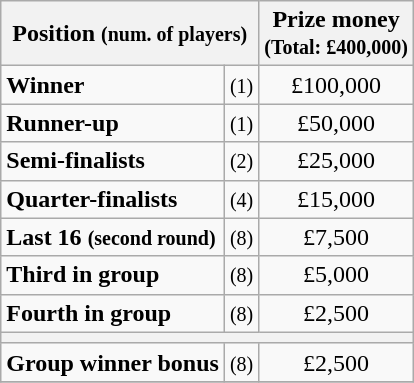<table class="wikitable">
<tr>
<th colspan=2>Position <small>(num. of players)</small></th>
<th>Prize money<br><small>(Total: £400,000)</small></th>
</tr>
<tr>
<td><strong>Winner</strong></td>
<td align=center><small>(1)</small></td>
<td align=center>£100,000</td>
</tr>
<tr>
<td><strong>Runner-up</strong></td>
<td align=center><small>(1)</small></td>
<td align=center>£50,000</td>
</tr>
<tr>
<td><strong>Semi-finalists</strong></td>
<td align=center><small>(2)</small></td>
<td align=center>£25,000</td>
</tr>
<tr>
<td><strong>Quarter-finalists</strong></td>
<td align=center><small>(4)</small></td>
<td align=center>£15,000</td>
</tr>
<tr>
<td><strong>Last 16 <small>(second round)</small></strong></td>
<td align=center><small>(8)</small></td>
<td align=center>£7,500</td>
</tr>
<tr>
<td><strong>Third in group</strong></td>
<td align=center><small>(8)</small></td>
<td align=center>£5,000</td>
</tr>
<tr>
<td><strong>Fourth in group</strong></td>
<td align=center><small>(8)</small></td>
<td align=center>£2,500</td>
</tr>
<tr>
<th colspan=3></th>
</tr>
<tr>
<td><strong>Group winner bonus</strong></td>
<td align=center><small>(8)</small></td>
<td align=center>£2,500</td>
</tr>
<tr>
</tr>
</table>
